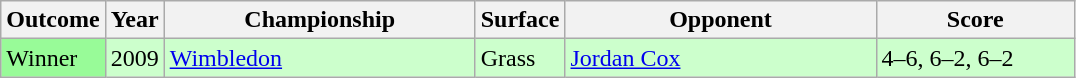<table class="sortable wikitable">
<tr>
<th>Outcome</th>
<th>Year</th>
<th width=200>Championship</th>
<th>Surface</th>
<th width=200>Opponent</th>
<th width=125 class="unsortable">Score</th>
</tr>
<tr style="background:#CCFFCC;">
<td bgcolor=98fb98>Winner</td>
<td>2009</td>
<td><a href='#'>Wimbledon</a></td>
<td>Grass</td>
<td> <a href='#'>Jordan Cox</a></td>
<td>4–6, 6–2, 6–2</td>
</tr>
</table>
